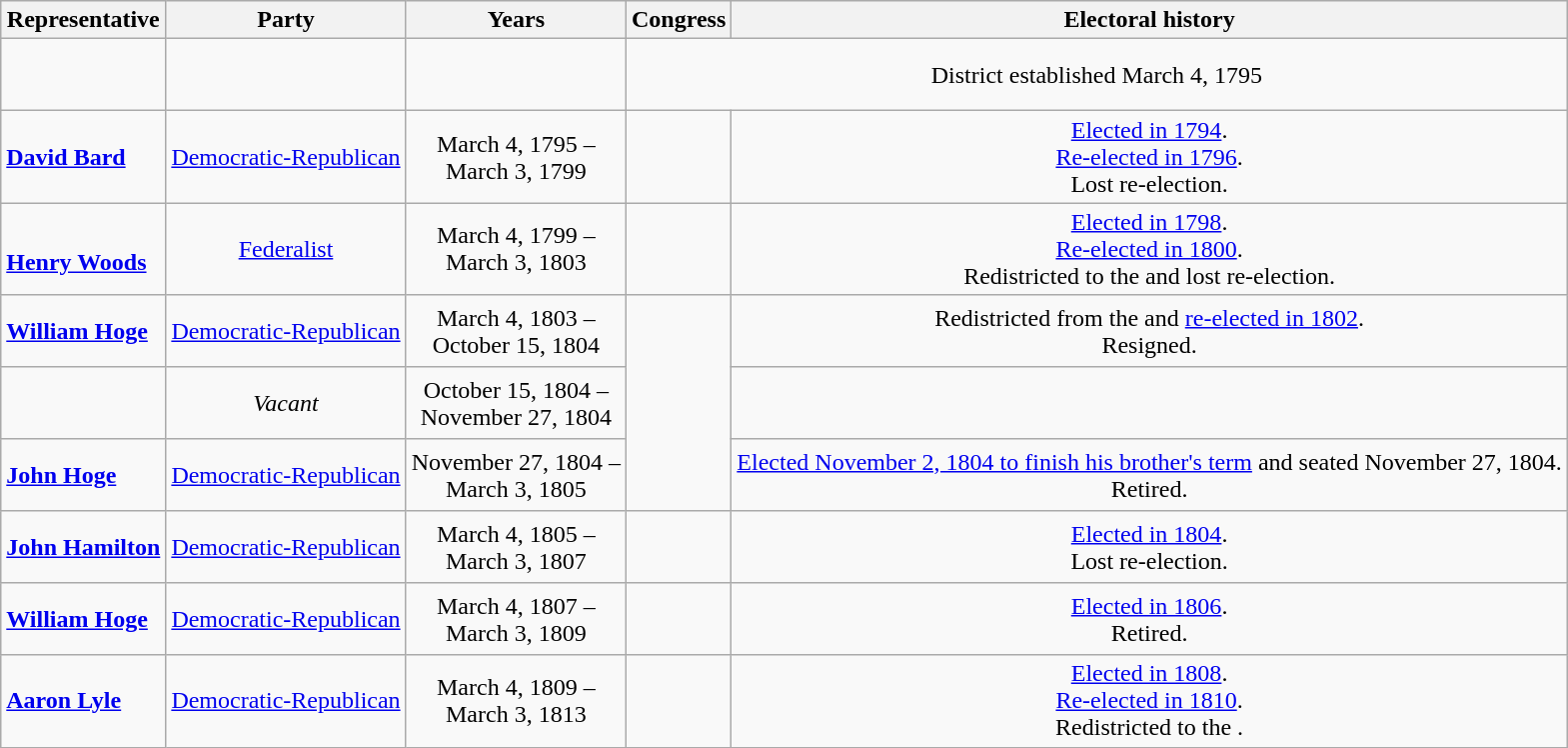<table class=wikitable style="text-align:center">
<tr valign=bottom>
<th>Representative</th>
<th>Party</th>
<th>Years</th>
<th>Congress</th>
<th>Electoral history</th>
</tr>
<tr style="height:3em">
<td></td>
<td></td>
<td></td>
<td colspan="2">District established March 4, 1795</td>
</tr>
<tr style="height:3em">
<td align=left><strong><a href='#'>David Bard</a></strong><br></td>
<td><a href='#'>Democratic-Republican</a></td>
<td nowrap="">March 4, 1795 –<br>March 3, 1799</td>
<td></td>
<td><a href='#'>Elected in 1794</a>.<br><a href='#'>Re-elected in 1796</a>.<br>Lost re-election.</td>
</tr>
<tr style="height:3em">
<td align="left"><br><strong><a href='#'>Henry Woods</a></strong><br></td>
<td><a href='#'>Federalist</a></td>
<td nowrap="">March 4, 1799 –<br>March 3, 1803</td>
<td></td>
<td><a href='#'>Elected in 1798</a>.<br><a href='#'>Re-elected in 1800</a>.<br>Redistricted to the  and lost re-election.</td>
</tr>
<tr style="height:3em">
<td align="left"><strong><a href='#'>William Hoge</a></strong><br></td>
<td><a href='#'>Democratic-Republican</a></td>
<td nowrap="">March 4, 1803 –<br>October 15, 1804</td>
<td rowspan="3"></td>
<td>Redistricted from the  and <a href='#'>re-elected in 1802</a>.<br>Resigned.</td>
</tr>
<tr style="height:3em">
<td></td>
<td><em>Vacant</em></td>
<td nowrap="">October 15, 1804 –<br>November 27, 1804</td>
<td></td>
</tr>
<tr style="height:3em">
<td align="left"><strong><a href='#'>John Hoge</a></strong><br></td>
<td><a href='#'>Democratic-Republican</a></td>
<td nowrap="">November 27, 1804 –<br>March 3, 1805</td>
<td><a href='#'>Elected November 2, 1804 to finish his brother's term</a> and seated November 27, 1804.<br>Retired.</td>
</tr>
<tr style="height:3em">
<td align="left"><strong><a href='#'>John Hamilton</a></strong><br></td>
<td><a href='#'>Democratic-Republican</a></td>
<td nowrap="">March 4, 1805 –<br>March 3, 1807</td>
<td></td>
<td><a href='#'>Elected in 1804</a>.<br>Lost re-election.</td>
</tr>
<tr style="height:3em">
<td align="left"><strong><a href='#'>William Hoge</a></strong><br></td>
<td><a href='#'>Democratic-Republican</a></td>
<td nowrap="">March 4, 1807 –<br>March 3, 1809</td>
<td></td>
<td><a href='#'>Elected in 1806</a>.<br>Retired.</td>
</tr>
<tr style="height:3em">
<td align="left"><strong><a href='#'>Aaron Lyle</a></strong><br></td>
<td><a href='#'>Democratic-Republican</a></td>
<td nowrap="">March 4, 1809 –<br>March 3, 1813</td>
<td></td>
<td><a href='#'>Elected in 1808</a>.<br><a href='#'>Re-elected in 1810</a>.<br>Redistricted to the .</td>
</tr>
</table>
